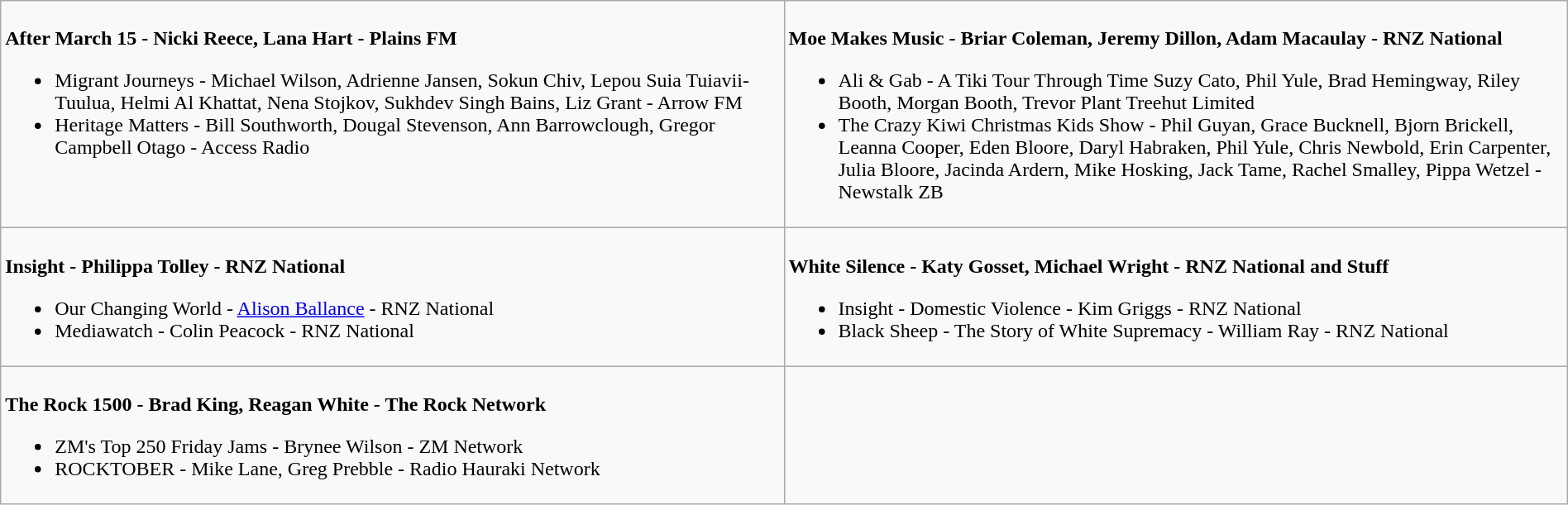<table class=wikitable width="100%">
<tr>
<td valign="top" width="50%"><br><strong>After March 15 - Nicki Reece, Lana Hart - Plains FM</strong><ul><li>Migrant Journeys - Michael Wilson, Adrienne Jansen, Sokun Chiv, Lepou Suia Tuiavii-Tuulua, Helmi Al Khattat, Nena Stojkov, Sukhdev Singh Bains, Liz Grant - Arrow FM</li><li>Heritage Matters - Bill Southworth, Dougal Stevenson, Ann Barrowclough, Gregor Campbell Otago - Access Radio</li></ul></td>
<td valign="top"  width="50%"><br><strong>Moe Makes Music - Briar Coleman, Jeremy Dillon, Adam Macaulay - RNZ National</strong><ul><li>Ali & Gab - A Tiki Tour Through Time Suzy Cato, Phil Yule, Brad Hemingway, Riley Booth, Morgan Booth, Trevor Plant Treehut Limited</li><li>The Crazy Kiwi Christmas Kids Show - Phil Guyan, Grace Bucknell, Bjorn Brickell, Leanna Cooper, Eden Bloore, Daryl Habraken, Phil Yule, Chris Newbold, Erin Carpenter, Julia Bloore, Jacinda Ardern, Mike Hosking, Jack Tame, Rachel Smalley, Pippa Wetzel - Newstalk ZB</li></ul></td>
</tr>
<tr>
<td valign="top" width="50%"><br><strong>Insight - Philippa Tolley - RNZ National</strong><ul><li>Our Changing World - <a href='#'>Alison Ballance</a> - RNZ National</li><li>Mediawatch - Colin Peacock - RNZ National</li></ul></td>
<td valign="top"  width="50%"><br><strong>White Silence - Katy Gosset, Michael Wright - RNZ National and Stuff</strong><ul><li>Insight - Domestic Violence - Kim Griggs - RNZ National</li><li>Black Sheep - The Story of White Supremacy - William Ray - RNZ National</li></ul></td>
</tr>
<tr>
<td valign="top" width="50%"><br><strong>The Rock 1500 - Brad King, Reagan White - The Rock Network</strong><ul><li>ZM's Top 250 Friday Jams - Brynee Wilson - ZM Network</li><li>ROCKTOBER - Mike Lane, Greg Prebble - Radio Hauraki Network</li></ul></td>
<td valign="top"  width="50%"></td>
</tr>
</table>
